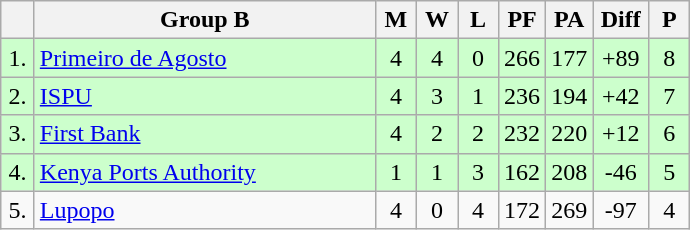<table class="wikitable" style="text-align:center">
<tr>
<th width=15></th>
<th width=220>Group B</th>
<th width=20>M</th>
<th width=20>W</th>
<th width=20>L</th>
<th width=20>PF</th>
<th width=20>PA</th>
<th width=30>Diff</th>
<th width=20>P</th>
</tr>
<tr style="background: #ccffcc;">
<td>1.</td>
<td align=left> <a href='#'>Primeiro de Agosto</a></td>
<td>4</td>
<td>4</td>
<td>0</td>
<td>266</td>
<td>177</td>
<td>+89</td>
<td>8</td>
</tr>
<tr style="background: #ccffcc;">
<td>2.</td>
<td align=left> <a href='#'>ISPU</a></td>
<td>4</td>
<td>3</td>
<td>1</td>
<td>236</td>
<td>194</td>
<td>+42</td>
<td>7</td>
</tr>
<tr style="background: #ccffcc;">
<td>3.</td>
<td align=left> <a href='#'>First Bank</a></td>
<td>4</td>
<td>2</td>
<td>2</td>
<td>232</td>
<td>220</td>
<td>+12</td>
<td>6</td>
</tr>
<tr style="background: #ccffcc;">
<td>4.</td>
<td align=left> <a href='#'>Kenya Ports Authority</a></td>
<td>1</td>
<td>1</td>
<td>3</td>
<td>162</td>
<td>208</td>
<td>-46</td>
<td>5</td>
</tr>
<tr>
<td>5.</td>
<td align=left> <a href='#'>Lupopo</a></td>
<td>4</td>
<td>0</td>
<td>4</td>
<td>172</td>
<td>269</td>
<td>-97</td>
<td>4</td>
</tr>
</table>
